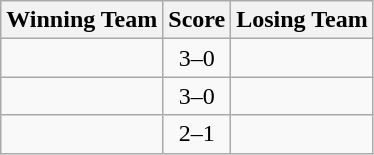<table class=wikitable style="border:1px solid #AAAAAA;">
<tr>
<th>Winning Team</th>
<th>Score</th>
<th>Losing Team</th>
</tr>
<tr>
<td><strong></strong></td>
<td align="center">3–0</td>
<td></td>
</tr>
<tr>
<td><strong></strong></td>
<td align="center">3–0</td>
<td></td>
</tr>
<tr>
<td><strong></strong></td>
<td align="center">2–1</td>
<td></td>
</tr>
</table>
